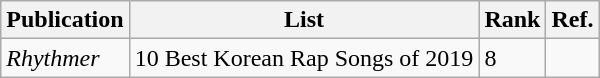<table class="wikitable">
<tr>
<th>Publication</th>
<th>List</th>
<th>Rank</th>
<th>Ref.</th>
</tr>
<tr>
<td><em>Rhythmer</em></td>
<td>10 Best Korean Rap Songs of 2019</td>
<td>8</td>
<td></td>
</tr>
</table>
